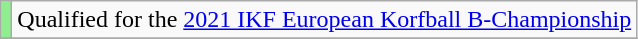<table class="wikitable">
<tr>
<td style="background-color:lightgreen"></td>
<td>Qualified for the <a href='#'>2021 IKF European Korfball B-Championship</a></td>
</tr>
<tr>
</tr>
</table>
